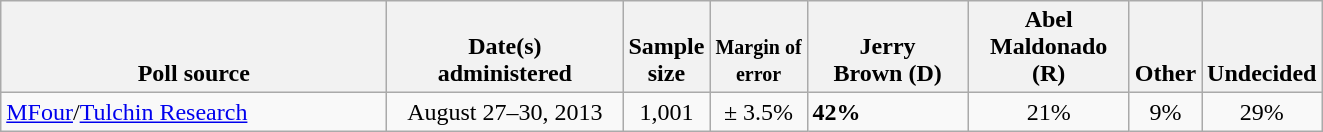<table class="wikitable">
<tr valign= bottom>
<th style="width:250px;">Poll source</th>
<th style="width:150px;">Date(s)<br>administered</th>
<th class=small>Sample<br>size</th>
<th class=small><small>Margin of<br>error</small></th>
<th style="width:100px;">Jerry<br>Brown (D)</th>
<th style="width:100px;">Abel<br>Maldonado (R)</th>
<th style="width:40px;">Other</th>
<th style="width:40px;">Undecided</th>
</tr>
<tr>
<td><a href='#'>MFour</a>/<a href='#'>Tulchin Research</a></td>
<td align=center>August 27–30, 2013</td>
<td align=center>1,001</td>
<td align=center>± 3.5%</td>
<td><strong>42%</strong></td>
<td align=center>21%</td>
<td align=center>9%</td>
<td align=center>29%</td>
</tr>
</table>
